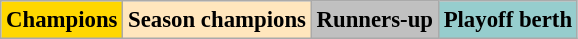<table class="wikitable" style="font-size:95%">
<tr>
<td align="center" bgcolor="gold"><strong>Champions</strong></td>
<td align="center" bgcolor="#FFE6BD"><strong>Season champions</strong></td>
<td align="center" bgcolor="silver"><strong>Runners-up</strong></td>
<td align="center" bgcolor="#96CDCD"><strong>Playoff berth</strong></td>
</tr>
</table>
